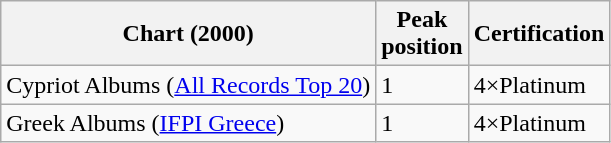<table class="wikitable sortable">
<tr>
<th>Chart (2000)</th>
<th>Peak<br>position</th>
<th>Certification</th>
</tr>
<tr>
<td>Cypriot Albums (<a href='#'>All Records Top 20</a>)</td>
<td>1</td>
<td>4×Platinum</td>
</tr>
<tr>
<td>Greek Albums (<a href='#'>IFPI Greece</a>)</td>
<td>1</td>
<td>4×Platinum</td>
</tr>
</table>
